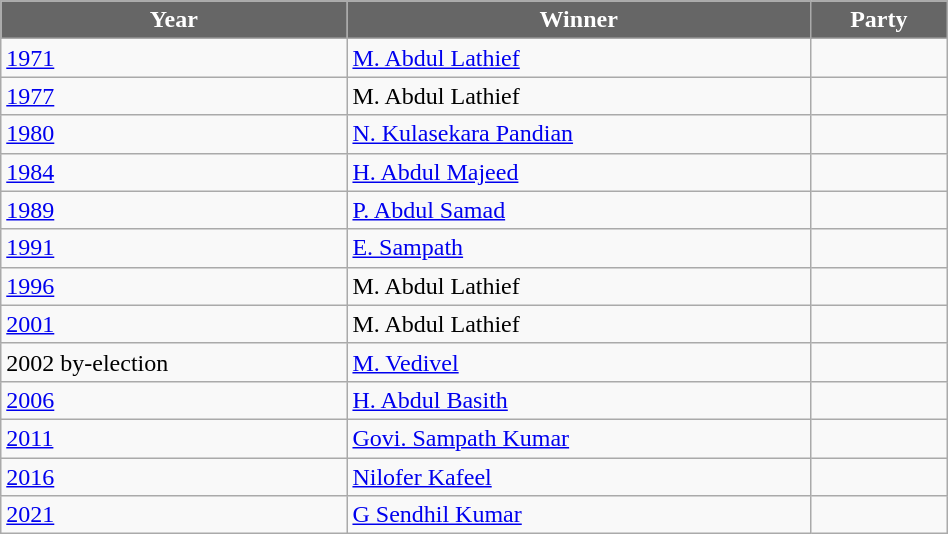<table class="wikitable" width="50%">
<tr>
<th style="background-color:#666666; color:white">Year</th>
<th style="background-color:#666666; color:white">Winner</th>
<th style="background-color:#666666; color:white" colspan="2">Party</th>
</tr>
<tr>
<td><a href='#'>1971</a></td>
<td><a href='#'>M. Abdul Lathief</a></td>
<td></td>
</tr>
<tr>
<td><a href='#'>1977</a></td>
<td>M. Abdul Lathief</td>
<td></td>
</tr>
<tr>
<td><a href='#'>1980</a></td>
<td><a href='#'>N. Kulasekara Pandian</a></td>
<td></td>
</tr>
<tr>
<td><a href='#'>1984</a></td>
<td><a href='#'>H. Abdul Majeed</a></td>
<td></td>
</tr>
<tr>
<td><a href='#'>1989</a></td>
<td><a href='#'>P. Abdul Samad</a></td>
<td></td>
</tr>
<tr>
<td><a href='#'>1991</a></td>
<td><a href='#'>E. Sampath</a></td>
<td></td>
</tr>
<tr>
<td><a href='#'>1996</a></td>
<td>M. Abdul Lathief</td>
<td></td>
</tr>
<tr>
<td><a href='#'>2001</a></td>
<td>M. Abdul Lathief</td>
<td></td>
</tr>
<tr>
<td>2002 by-election</td>
<td><a href='#'>M. Vedivel</a></td>
<td></td>
</tr>
<tr>
<td><a href='#'>2006</a></td>
<td><a href='#'>H. Abdul Basith</a></td>
<td></td>
</tr>
<tr>
<td><a href='#'>2011</a></td>
<td><a href='#'>Govi. Sampath Kumar</a></td>
<td></td>
</tr>
<tr>
<td><a href='#'>2016</a></td>
<td><a href='#'>Nilofer Kafeel</a></td>
<td></td>
</tr>
<tr>
<td><a href='#'>2021</a></td>
<td><a href='#'>G Sendhil Kumar</a></td>
<td></td>
</tr>
</table>
